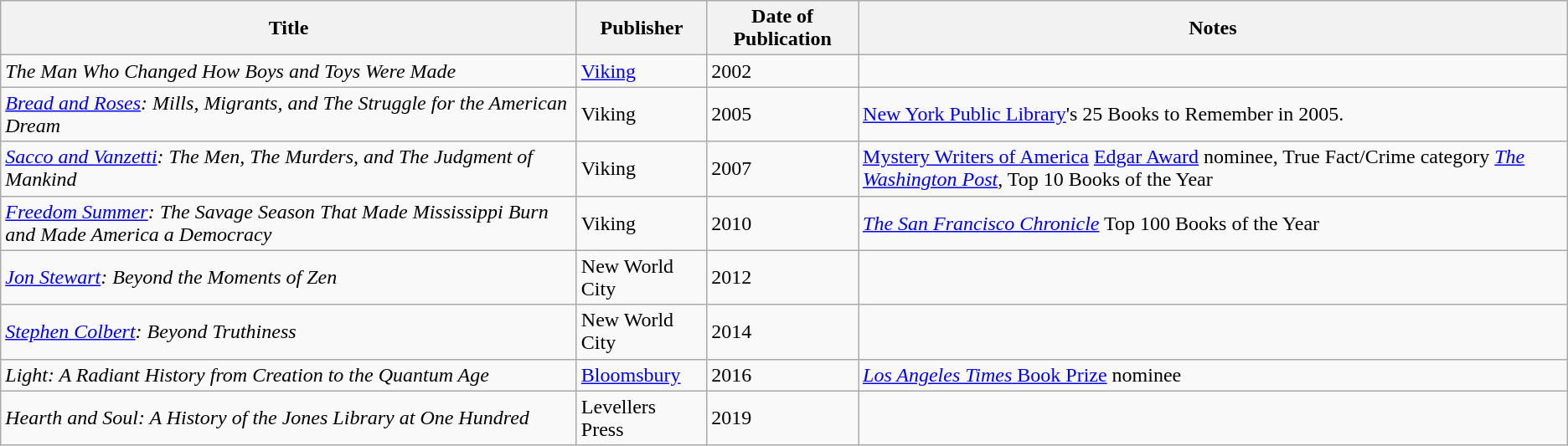<table class="wikitable">
<tr>
<th>Title</th>
<th>Publisher</th>
<th>Date of Publication</th>
<th>Notes</th>
</tr>
<tr>
<td><em>The Man Who Changed How Boys and Toys Were Made</em></td>
<td><a href='#'>Viking</a></td>
<td>2002</td>
<td></td>
</tr>
<tr>
<td><em><a href='#'>Bread and Roses</a>: Mills, Migrants, and The Struggle for the American Dream</em></td>
<td>Viking</td>
<td>2005</td>
<td><a href='#'>New York Public Library</a>'s 25 Books to Remember in 2005.</td>
</tr>
<tr>
<td><em><a href='#'>Sacco and Vanzetti</a>: The Men, The Murders, and The Judgment of Mankind</em></td>
<td>Viking</td>
<td>2007</td>
<td><a href='#'>Mystery Writers of America</a> <a href='#'>Edgar Award</a> nominee, True Fact/Crime category <em><a href='#'>The Washington Post</a></em>, Top 10 Books of the Year</td>
</tr>
<tr>
<td><em><a href='#'>Freedom Summer</a>: The Savage Season That Made Mississippi Burn and Made America a Democracy</em></td>
<td>Viking</td>
<td>2010</td>
<td><em><a href='#'>The San Francisco Chronicle</a></em> Top 100 Books of the Year</td>
</tr>
<tr>
<td><em><a href='#'>Jon Stewart</a>: Beyond the Moments of Zen</em></td>
<td>New World City</td>
<td>2012</td>
<td></td>
</tr>
<tr>
<td><em><a href='#'>Stephen Colbert</a>: Beyond Truthiness</em></td>
<td>New World City</td>
<td>2014</td>
<td></td>
</tr>
<tr>
<td><em>Light: A Radiant History from Creation to the Quantum Age</em></td>
<td><a href='#'>Bloomsbury</a></td>
<td>2016</td>
<td><a href='#'><em>Los Angeles Times</em> Book Prize</a> nominee</td>
</tr>
<tr>
<td><em>Hearth and Soul: A History of the Jones Library at One Hundred</em></td>
<td>Levellers Press</td>
<td>2019</td>
<td></td>
</tr>
</table>
